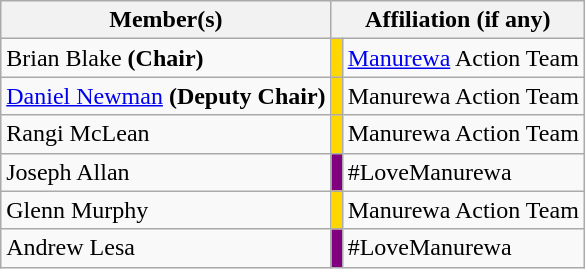<table class="wikitable">
<tr>
<th>Member(s)</th>
<th colspan="2">Affiliation (if any)</th>
</tr>
<tr>
<td>Brian Blake <strong>(Chair)</strong></td>
<td bgcolor="gold"></td>
<td><a href='#'>Manurewa</a> Action Team</td>
</tr>
<tr>
<td><a href='#'>Daniel Newman</a> <strong>(Deputy Chair)</strong></td>
<td bgcolor="gold"></td>
<td>Manurewa Action Team</td>
</tr>
<tr>
<td>Rangi McLean</td>
<td bgcolor="gold"></td>
<td>Manurewa Action Team</td>
</tr>
<tr>
<td>Joseph Allan</td>
<td bgcolor=#800080></td>
<td>#LoveManurewa</td>
</tr>
<tr>
<td>Glenn Murphy</td>
<td bgcolor="gold"></td>
<td>Manurewa Action Team</td>
</tr>
<tr>
<td>Andrew Lesa</td>
<td bgcolor=#800080></td>
<td>#LoveManurewa</td>
</tr>
</table>
